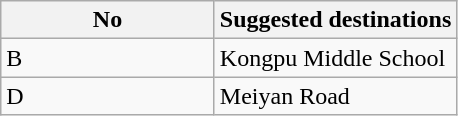<table class="wikitable" style="margin-bottom: 10px;">
<tr>
<th width="135px">No</th>
<th>Suggested destinations</th>
</tr>
<tr>
<td>B</td>
<td>Kongpu Middle School</td>
</tr>
<tr>
<td>D</td>
<td>Meiyan Road</td>
</tr>
</table>
